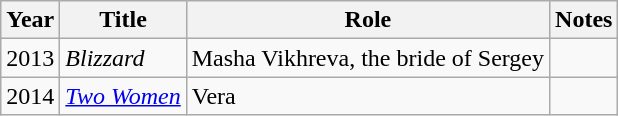<table class="wikitable sortable">
<tr>
<th>Year</th>
<th>Title</th>
<th>Role</th>
<th>Notes</th>
</tr>
<tr>
<td>2013</td>
<td><em>Blizzard</em></td>
<td>Masha Vikhreva, the bride of Sergey</td>
<td></td>
</tr>
<tr>
<td>2014</td>
<td><em><a href='#'>Two Women</a></em></td>
<td>Vera</td>
<td></td>
</tr>
</table>
